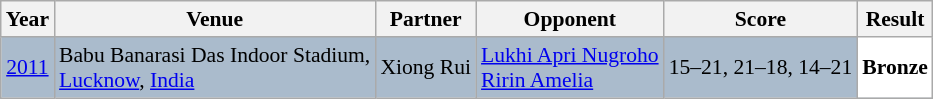<table class="sortable wikitable" style="font-size: 90%;">
<tr>
<th>Year</th>
<th>Venue</th>
<th>Partner</th>
<th>Opponent</th>
<th>Score</th>
<th>Result</th>
</tr>
<tr style="background:#AABBCC">
<td align="center"><a href='#'>2011</a></td>
<td align="left">Babu Banarasi Das Indoor Stadium,<br><a href='#'>Lucknow</a>, <a href='#'>India</a></td>
<td align="left"> Xiong Rui</td>
<td align="left"> <a href='#'>Lukhi Apri Nugroho</a> <br>  <a href='#'>Ririn Amelia</a></td>
<td align="left">15–21, 21–18, 14–21</td>
<td style="text-align:left; background:white"> <strong>Bronze</strong></td>
</tr>
</table>
